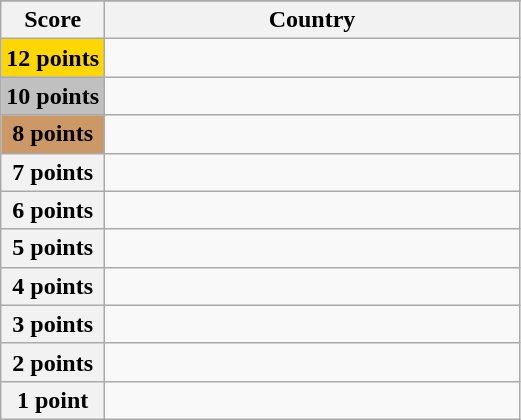<table class="wikitable">
<tr>
</tr>
<tr>
<th scope="col" width="20%">Score</th>
<th scope="col">Country</th>
</tr>
<tr>
<th scope="row" style="background:gold">12 points</th>
<td></td>
</tr>
<tr>
<th scope="row" style="background:silver">10 points</th>
<td></td>
</tr>
<tr>
<th scope="row" style="background:#CC9966">8 points</th>
<td></td>
</tr>
<tr>
<th scope="row">7 points</th>
<td></td>
</tr>
<tr>
<th scope="row">6 points</th>
<td></td>
</tr>
<tr>
<th scope="row">5 points</th>
<td></td>
</tr>
<tr>
<th scope="row">4 points</th>
<td></td>
</tr>
<tr>
<th scope="row">3 points</th>
<td></td>
</tr>
<tr>
<th scope="row">2 points</th>
<td></td>
</tr>
<tr>
<th scope="row">1 point</th>
<td></td>
</tr>
</table>
